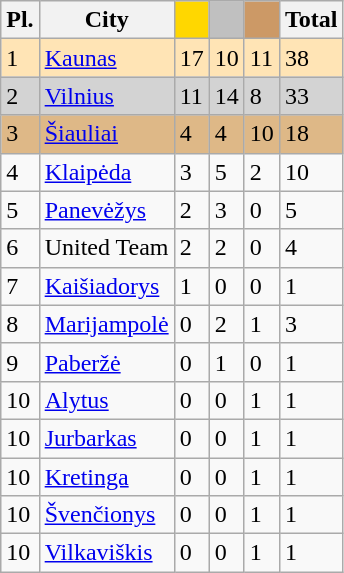<table class="wikitable sortable">
<tr>
<th>Pl.</th>
<th>City</th>
<th style="background:gold;"></th>
<th style="background:silver;"></th>
<th style="background:#CC9966;"></th>
<th>Total</th>
</tr>
<tr bgcolor="moccasin">
<td>1</td>
<td align=left><a href='#'>Kaunas</a></td>
<td>17</td>
<td>10</td>
<td>11</td>
<td>38</td>
</tr>
<tr bgcolor="lightgrey">
<td>2</td>
<td align=left><a href='#'>Vilnius</a></td>
<td>11</td>
<td>14</td>
<td>8</td>
<td>33</td>
</tr>
<tr bgcolor="burlywood">
<td>3</td>
<td align=left><a href='#'>Šiauliai</a></td>
<td>4</td>
<td>4</td>
<td>10</td>
<td>18</td>
</tr>
<tr>
<td>4</td>
<td align=left><a href='#'>Klaipėda</a></td>
<td>3</td>
<td>5</td>
<td>2</td>
<td>10</td>
</tr>
<tr>
<td>5</td>
<td align=left><a href='#'>Panevėžys</a></td>
<td>2</td>
<td>3</td>
<td>0</td>
<td>5</td>
</tr>
<tr>
<td>6</td>
<td align=left>United Team</td>
<td>2</td>
<td>2</td>
<td>0</td>
<td>4</td>
</tr>
<tr>
<td>7</td>
<td align=left><a href='#'>Kaišiadorys</a></td>
<td>1</td>
<td>0</td>
<td>0</td>
<td>1</td>
</tr>
<tr>
<td>8</td>
<td align=left><a href='#'>Marijampolė</a></td>
<td>0</td>
<td>2</td>
<td>1</td>
<td>3</td>
</tr>
<tr>
<td>9</td>
<td align=left><a href='#'>Paberžė</a></td>
<td>0</td>
<td>1</td>
<td>0</td>
<td>1</td>
</tr>
<tr>
<td>10</td>
<td align=left><a href='#'>Alytus</a></td>
<td>0</td>
<td>0</td>
<td>1</td>
<td>1</td>
</tr>
<tr>
<td>10</td>
<td align=left><a href='#'>Jurbarkas</a></td>
<td>0</td>
<td>0</td>
<td>1</td>
<td>1</td>
</tr>
<tr>
<td>10</td>
<td align=left><a href='#'>Kretinga</a></td>
<td>0</td>
<td>0</td>
<td>1</td>
<td>1</td>
</tr>
<tr>
<td>10</td>
<td align=left><a href='#'>Švenčionys</a></td>
<td>0</td>
<td>0</td>
<td>1</td>
<td>1</td>
</tr>
<tr>
<td>10</td>
<td align=left><a href='#'>Vilkaviškis</a></td>
<td>0</td>
<td>0</td>
<td>1</td>
<td>1</td>
</tr>
</table>
